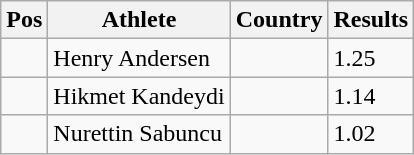<table class="wikitable">
<tr>
<th>Pos</th>
<th>Athlete</th>
<th>Country</th>
<th>Results</th>
</tr>
<tr>
<td align="center"></td>
<td>Henry Andersen</td>
<td></td>
<td>1.25</td>
</tr>
<tr>
<td align="center"></td>
<td>Hikmet Kandeydi</td>
<td></td>
<td>1.14</td>
</tr>
<tr>
<td align="center"></td>
<td>Nurettin Sabuncu</td>
<td></td>
<td>1.02</td>
</tr>
</table>
